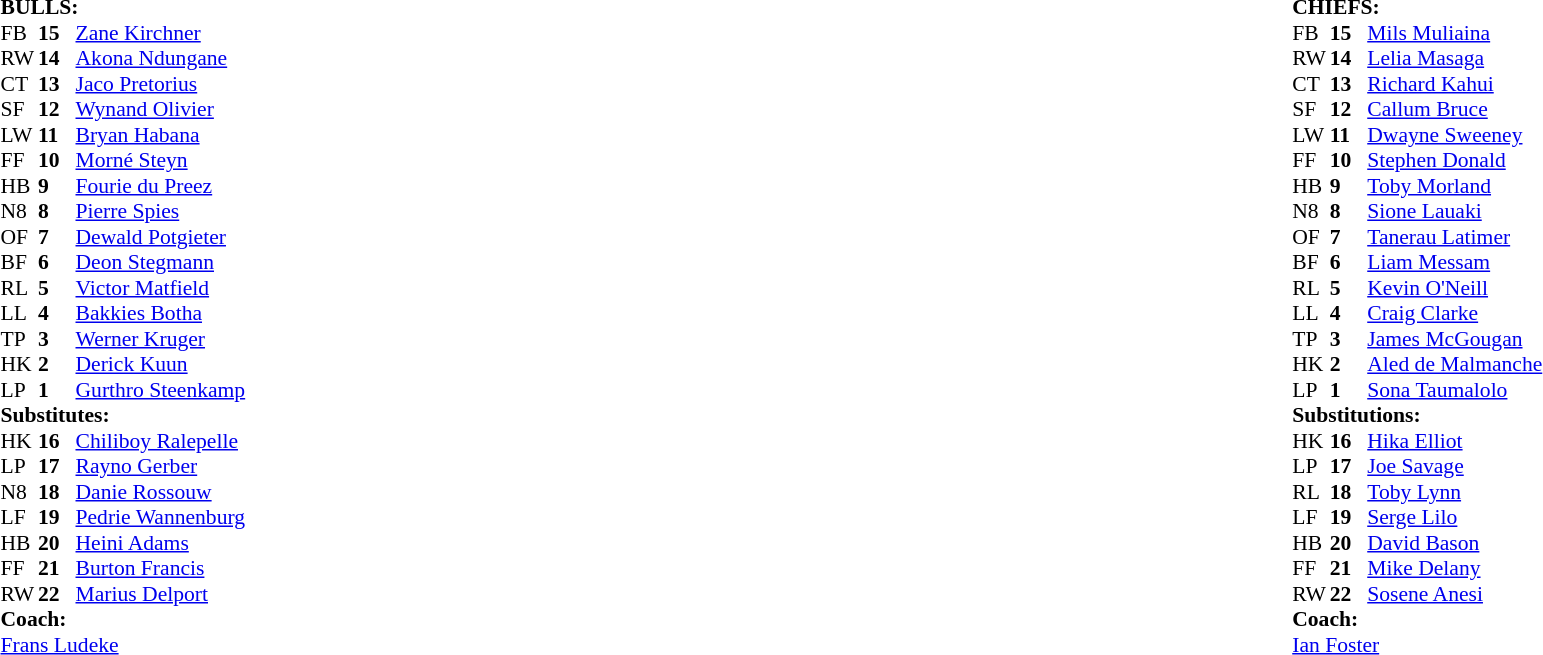<table width="100%">
<tr>
<td valign="top" width="50%"><br><table style="font-size: 90%" cellspacing="0" cellpadding="0">
<tr>
<td colspan="4"><strong>BULLS:</strong></td>
</tr>
<tr>
<th width="25"></th>
<th width="25"></th>
</tr>
<tr>
<td>FB</td>
<td><strong>15</strong></td>
<td><a href='#'>Zane Kirchner</a></td>
</tr>
<tr>
<td>RW</td>
<td><strong>14</strong></td>
<td><a href='#'>Akona Ndungane</a></td>
</tr>
<tr>
<td>CT</td>
<td><strong>13</strong></td>
<td><a href='#'>Jaco Pretorius</a></td>
</tr>
<tr>
<td>SF</td>
<td><strong>12</strong></td>
<td><a href='#'>Wynand Olivier</a></td>
</tr>
<tr>
<td>LW</td>
<td><strong>11</strong></td>
<td><a href='#'>Bryan Habana</a></td>
</tr>
<tr>
<td>FF</td>
<td><strong>10</strong></td>
<td><a href='#'>Morné Steyn</a></td>
</tr>
<tr>
<td>HB</td>
<td><strong>9</strong></td>
<td><a href='#'>Fourie du Preez</a></td>
</tr>
<tr>
<td>N8</td>
<td><strong>8</strong></td>
<td><a href='#'>Pierre Spies</a></td>
</tr>
<tr>
<td>OF</td>
<td><strong>7</strong></td>
<td><a href='#'>Dewald Potgieter</a></td>
</tr>
<tr>
<td>BF</td>
<td><strong>6</strong></td>
<td><a href='#'>Deon Stegmann</a></td>
</tr>
<tr>
<td>RL</td>
<td><strong>5</strong></td>
<td><a href='#'>Victor Matfield</a></td>
</tr>
<tr>
<td>LL</td>
<td><strong>4</strong></td>
<td><a href='#'>Bakkies Botha</a></td>
</tr>
<tr>
<td>TP</td>
<td><strong>3</strong></td>
<td><a href='#'>Werner Kruger</a></td>
</tr>
<tr>
<td>HK</td>
<td><strong>2</strong></td>
<td><a href='#'>Derick Kuun</a></td>
</tr>
<tr>
<td>LP</td>
<td><strong>1</strong></td>
<td><a href='#'>Gurthro Steenkamp</a></td>
</tr>
<tr>
<td colspan=3><strong>Substitutes:</strong></td>
</tr>
<tr>
<td>HK</td>
<td><strong>16</strong></td>
<td><a href='#'>Chiliboy Ralepelle</a></td>
</tr>
<tr>
<td>LP</td>
<td><strong>17</strong></td>
<td><a href='#'>Rayno Gerber</a></td>
</tr>
<tr>
<td>N8</td>
<td><strong>18</strong></td>
<td><a href='#'>Danie Rossouw</a></td>
</tr>
<tr>
<td>LF</td>
<td><strong>19</strong></td>
<td><a href='#'>Pedrie Wannenburg</a></td>
</tr>
<tr>
<td>HB</td>
<td><strong>20</strong></td>
<td><a href='#'>Heini Adams</a></td>
</tr>
<tr>
<td>FF</td>
<td><strong>21</strong></td>
<td><a href='#'>Burton Francis</a></td>
</tr>
<tr>
<td>RW</td>
<td><strong>22</strong></td>
<td><a href='#'>Marius Delport</a></td>
</tr>
<tr>
<td colspan="3"><strong>Coach:</strong></td>
</tr>
<tr>
<td colspan="4"> <a href='#'>Frans Ludeke</a></td>
</tr>
</table>
</td>
<td valign="top" width="50%"><br><table style="font-size: 90%" cellspacing="0" cellpadding="0"  align="center">
<tr>
<td colspan="4"><strong>CHIEFS:</strong></td>
</tr>
<tr>
<th width="25"></th>
<th width="25"></th>
</tr>
<tr>
<td>FB</td>
<td><strong>15</strong></td>
<td><a href='#'>Mils Muliaina</a></td>
</tr>
<tr>
<td>RW</td>
<td><strong>14</strong></td>
<td><a href='#'>Lelia Masaga</a></td>
</tr>
<tr>
<td>CT</td>
<td><strong>13</strong></td>
<td><a href='#'>Richard Kahui</a></td>
</tr>
<tr>
<td>SF</td>
<td><strong>12</strong></td>
<td><a href='#'>Callum Bruce</a></td>
</tr>
<tr>
<td>LW</td>
<td><strong>11</strong></td>
<td><a href='#'>Dwayne Sweeney</a></td>
</tr>
<tr>
<td>FF</td>
<td><strong>10</strong></td>
<td><a href='#'>Stephen Donald</a></td>
</tr>
<tr>
<td>HB</td>
<td><strong>9</strong></td>
<td><a href='#'>Toby Morland</a></td>
</tr>
<tr>
<td>N8</td>
<td><strong>8</strong></td>
<td><a href='#'>Sione Lauaki</a></td>
</tr>
<tr>
<td>OF</td>
<td><strong>7</strong></td>
<td><a href='#'>Tanerau Latimer</a></td>
</tr>
<tr>
<td>BF</td>
<td><strong>6</strong></td>
<td><a href='#'>Liam Messam</a></td>
</tr>
<tr>
<td>RL</td>
<td><strong>5</strong></td>
<td><a href='#'>Kevin O'Neill</a></td>
</tr>
<tr>
<td>LL</td>
<td><strong>4</strong></td>
<td><a href='#'>Craig Clarke</a></td>
</tr>
<tr>
<td>TP</td>
<td><strong>3</strong></td>
<td><a href='#'>James McGougan</a></td>
</tr>
<tr>
<td>HK</td>
<td><strong>2</strong></td>
<td><a href='#'>Aled de Malmanche</a></td>
</tr>
<tr>
<td>LP</td>
<td><strong>1</strong></td>
<td><a href='#'>Sona Taumalolo</a></td>
</tr>
<tr>
<td colspan=3><strong>Substitutions:</strong></td>
</tr>
<tr>
<td>HK</td>
<td><strong>16</strong></td>
<td><a href='#'>Hika Elliot</a></td>
</tr>
<tr>
<td>LP</td>
<td><strong>17</strong></td>
<td><a href='#'>Joe Savage</a></td>
</tr>
<tr>
<td>RL</td>
<td><strong>18</strong></td>
<td><a href='#'>Toby Lynn</a></td>
</tr>
<tr>
<td>LF</td>
<td><strong>19</strong></td>
<td><a href='#'>Serge Lilo</a></td>
</tr>
<tr>
<td>HB</td>
<td><strong>20</strong></td>
<td><a href='#'>David Bason</a></td>
</tr>
<tr>
<td>FF</td>
<td><strong>21</strong></td>
<td><a href='#'>Mike Delany</a></td>
</tr>
<tr>
<td>RW</td>
<td><strong>22</strong></td>
<td><a href='#'>Sosene Anesi</a></td>
</tr>
<tr>
<td colspan="3"><strong>Coach:</strong></td>
</tr>
<tr>
<td colspan="4"> <a href='#'>Ian Foster</a></td>
</tr>
</table>
</td>
</tr>
</table>
